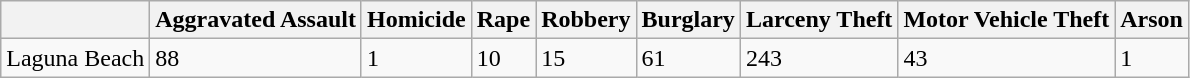<table class="wikitable">
<tr>
<th></th>
<th>Aggravated Assault</th>
<th>Homicide</th>
<th>Rape</th>
<th>Robbery</th>
<th>Burglary</th>
<th>Larceny Theft</th>
<th>Motor Vehicle Theft</th>
<th>Arson</th>
</tr>
<tr>
<td>Laguna Beach</td>
<td>88</td>
<td>1</td>
<td>10</td>
<td>15</td>
<td>61</td>
<td>243</td>
<td>43</td>
<td>1</td>
</tr>
</table>
